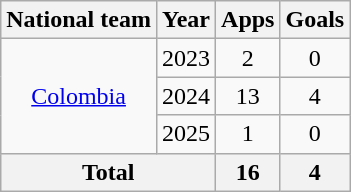<table class=wikitable style=text-align:center>
<tr>
<th>National team</th>
<th>Year</th>
<th>Apps</th>
<th>Goals</th>
</tr>
<tr>
<td rowspan="3"><a href='#'>Colombia</a></td>
<td>2023</td>
<td>2</td>
<td>0</td>
</tr>
<tr>
<td>2024</td>
<td>13</td>
<td>4</td>
</tr>
<tr>
<td>2025</td>
<td>1</td>
<td>0</td>
</tr>
<tr>
<th colspan=2>Total</th>
<th>16</th>
<th>4</th>
</tr>
</table>
